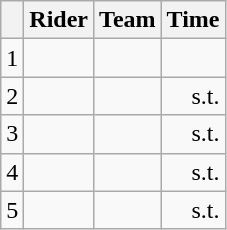<table class="wikitable">
<tr>
<th></th>
<th>Rider</th>
<th>Team</th>
<th>Time</th>
</tr>
<tr>
<td>1</td>
<td> </td>
<td></td>
<td align="right"></td>
</tr>
<tr>
<td>2</td>
<td> </td>
<td></td>
<td align="right">s.t.</td>
</tr>
<tr>
<td>3</td>
<td></td>
<td></td>
<td align="right">s.t.</td>
</tr>
<tr>
<td>4</td>
<td></td>
<td></td>
<td align="right">s.t.</td>
</tr>
<tr>
<td>5</td>
<td></td>
<td></td>
<td align="right">s.t.</td>
</tr>
</table>
